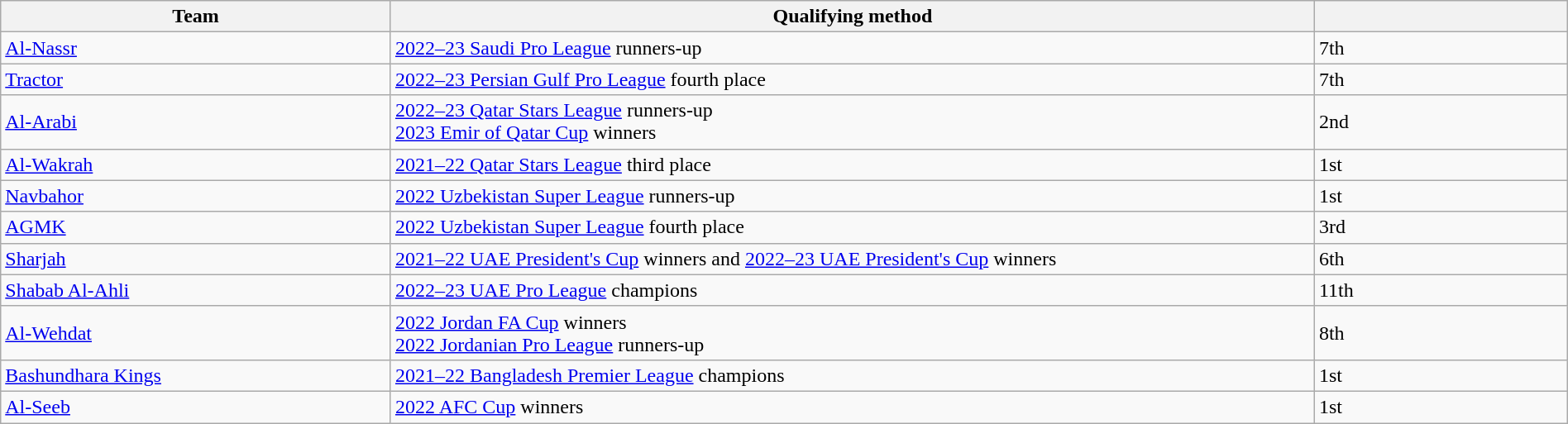<table class="wikitable" style="table-layout:fixed;width:100%;">
<tr>
<th width=25%>Team</th>
<th width=60%>Qualifying method</th>
<th width=16%> </th>
</tr>
<tr>
<td> <a href='#'>Al-Nassr</a></td>
<td><a href='#'>2022–23 Saudi Pro League</a> runners-up</td>
<td>7th </td>
</tr>
<tr>
<td> <a href='#'>Tractor</a></td>
<td><a href='#'>2022–23 Persian Gulf Pro League</a> fourth place</td>
<td>7th </td>
</tr>
<tr>
<td> <a href='#'>Al-Arabi</a></td>
<td><a href='#'>2022–23 Qatar Stars League</a> runners-up<br><a href='#'>2023 Emir of Qatar Cup</a> winners</td>
<td>2nd </td>
</tr>
<tr>
<td> <a href='#'>Al-Wakrah</a></td>
<td><a href='#'>2021–22 Qatar Stars League</a> third place</td>
<td>1st</td>
</tr>
<tr>
<td> <a href='#'>Navbahor</a></td>
<td><a href='#'>2022 Uzbekistan Super League</a> runners-up</td>
<td>1st</td>
</tr>
<tr>
<td> <a href='#'>AGMK</a></td>
<td><a href='#'>2022 Uzbekistan Super League</a> fourth place</td>
<td>3rd </td>
</tr>
<tr>
<td> <a href='#'>Sharjah</a></td>
<td><a href='#'>2021–22 UAE President's Cup</a> winners and <a href='#'>2022–23 UAE President's Cup</a> winners</td>
<td>6th </td>
</tr>
<tr>
<td> <a href='#'>Shabab Al-Ahli</a></td>
<td><a href='#'>2022–23 UAE Pro League</a> champions</td>
<td>11th </td>
</tr>
<tr>
<td> <a href='#'>Al-Wehdat</a></td>
<td><a href='#'>2022 Jordan FA Cup</a> winners<br><a href='#'>2022 Jordanian Pro League</a> runners-up</td>
<td>8th </td>
</tr>
<tr>
<td> <a href='#'>Bashundhara Kings</a></td>
<td><a href='#'>2021–22 Bangladesh Premier League</a> champions</td>
<td>1st</td>
</tr>
<tr>
<td> <a href='#'>Al-Seeb</a></td>
<td><a href='#'>2022 AFC Cup</a> winners</td>
<td>1st</td>
</tr>
</table>
